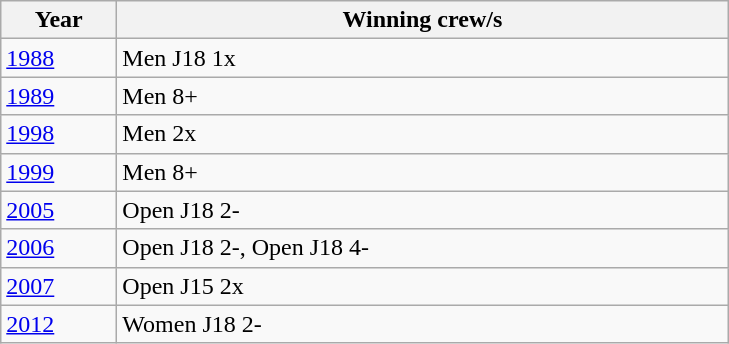<table class="wikitable">
<tr>
<th width=70>Year</th>
<th width=400>Winning crew/s</th>
</tr>
<tr>
<td><a href='#'>1988</a></td>
<td>Men J18 1x</td>
</tr>
<tr>
<td><a href='#'>1989</a></td>
<td>Men 8+</td>
</tr>
<tr>
<td><a href='#'>1998</a></td>
<td>Men 2x</td>
</tr>
<tr>
<td><a href='#'>1999</a></td>
<td>Men 8+</td>
</tr>
<tr>
<td><a href='#'>2005</a></td>
<td>Open J18 2-</td>
</tr>
<tr>
<td><a href='#'>2006</a></td>
<td>Open J18 2-, Open J18 4-</td>
</tr>
<tr>
<td><a href='#'>2007</a></td>
<td>Open J15 2x </td>
</tr>
<tr>
<td><a href='#'>2012</a></td>
<td>Women J18 2- </td>
</tr>
</table>
